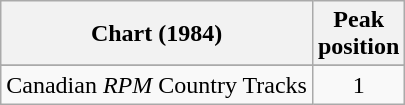<table class="wikitable sortable">
<tr>
<th align="left">Chart (1984)</th>
<th align="center">Peak<br>position</th>
</tr>
<tr>
</tr>
<tr>
<td align="left">Canadian <em>RPM</em> Country Tracks</td>
<td align="center">1</td>
</tr>
</table>
